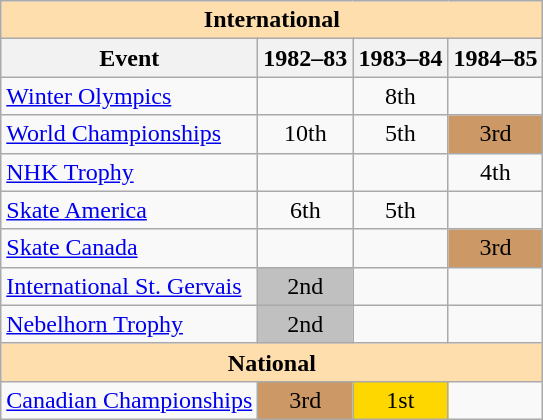<table class="wikitable" style="text-align:center">
<tr>
<th style="background-color: #ffdead; " colspan=4 align=center><strong>International</strong></th>
</tr>
<tr>
<th>Event</th>
<th>1982–83</th>
<th>1983–84</th>
<th>1984–85</th>
</tr>
<tr>
<td align=left><a href='#'>Winter Olympics</a></td>
<td></td>
<td>8th</td>
<td></td>
</tr>
<tr>
<td align=left><a href='#'>World Championships</a></td>
<td>10th</td>
<td>5th</td>
<td bgcolor=cc9966>3rd</td>
</tr>
<tr>
<td align=left><a href='#'>NHK Trophy</a></td>
<td></td>
<td></td>
<td>4th</td>
</tr>
<tr>
<td align=left><a href='#'>Skate America</a></td>
<td>6th</td>
<td>5th</td>
<td></td>
</tr>
<tr>
<td align=left><a href='#'>Skate Canada</a></td>
<td></td>
<td></td>
<td bgcolor=cc9966>3rd</td>
</tr>
<tr>
<td align=left><a href='#'>International St. Gervais</a></td>
<td bgcolor=silver>2nd</td>
<td></td>
<td></td>
</tr>
<tr>
<td align=left><a href='#'>Nebelhorn Trophy</a></td>
<td bgcolor=silver>2nd</td>
<td></td>
<td></td>
</tr>
<tr>
<th style="background-color: #ffdead; " colspan=4 align=center><strong>National</strong></th>
</tr>
<tr>
<td align=left><a href='#'>Canadian Championships</a></td>
<td bgcolor=cc9966>3rd</td>
<td bgcolor=gold>1st</td>
<td></td>
</tr>
</table>
